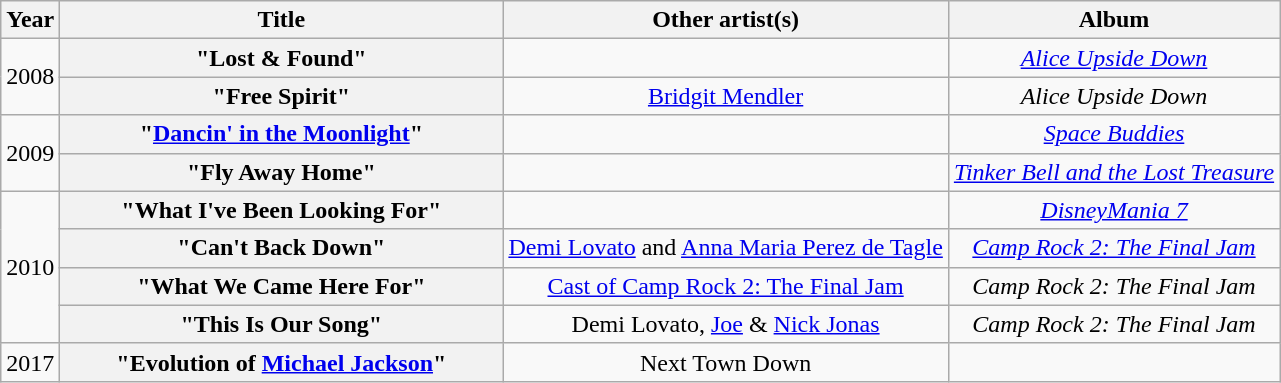<table class="wikitable plainrowheaders" style="text-align:center;" border="1">
<tr>
<th scope="col">Year</th>
<th scope="col" style="width:18em;">Title</th>
<th scope="col">Other artist(s)</th>
<th scope="col">Album</th>
</tr>
<tr>
<td rowspan=2>2008</td>
<th scope="row">"Lost & Found"</th>
<td></td>
<td><em><a href='#'>Alice Upside Down</a></em></td>
</tr>
<tr>
<th scope="row">"Free Spirit"</th>
<td><a href='#'>Bridgit Mendler</a></td>
<td><em>Alice Upside Down</em></td>
</tr>
<tr>
<td rowspan=2>2009</td>
<th scope="row">"<a href='#'>Dancin' in the Moonlight</a>"</th>
<td></td>
<td><em><a href='#'>Space Buddies</a></em></td>
</tr>
<tr>
<th scope="row">"Fly Away Home"</th>
<td></td>
<td><em><a href='#'>Tinker Bell and the Lost Treasure</a></em></td>
</tr>
<tr>
<td rowspan=4>2010</td>
<th scope="row">"What I've Been Looking For"</th>
<td></td>
<td><em><a href='#'>DisneyMania 7</a></em></td>
</tr>
<tr>
<th scope="row">"Can't Back Down"</th>
<td><a href='#'>Demi Lovato</a> and <a href='#'>Anna Maria Perez de Tagle</a></td>
<td><em><a href='#'>Camp Rock 2: The Final Jam</a></em></td>
</tr>
<tr>
<th scope="row">"What We Came Here For"</th>
<td><a href='#'>Cast of Camp Rock 2: The Final Jam</a></td>
<td><em>Camp Rock 2: The Final Jam</em></td>
</tr>
<tr>
<th scope="row">"This Is Our Song"</th>
<td>Demi Lovato, <a href='#'>Joe</a> & <a href='#'>Nick Jonas</a></td>
<td><em>Camp Rock 2: The Final Jam</em></td>
</tr>
<tr>
<td>2017</td>
<th scope="row">"Evolution of <a href='#'>Michael Jackson</a>"</th>
<td>Next Town Down</td>
<td></td>
</tr>
</table>
